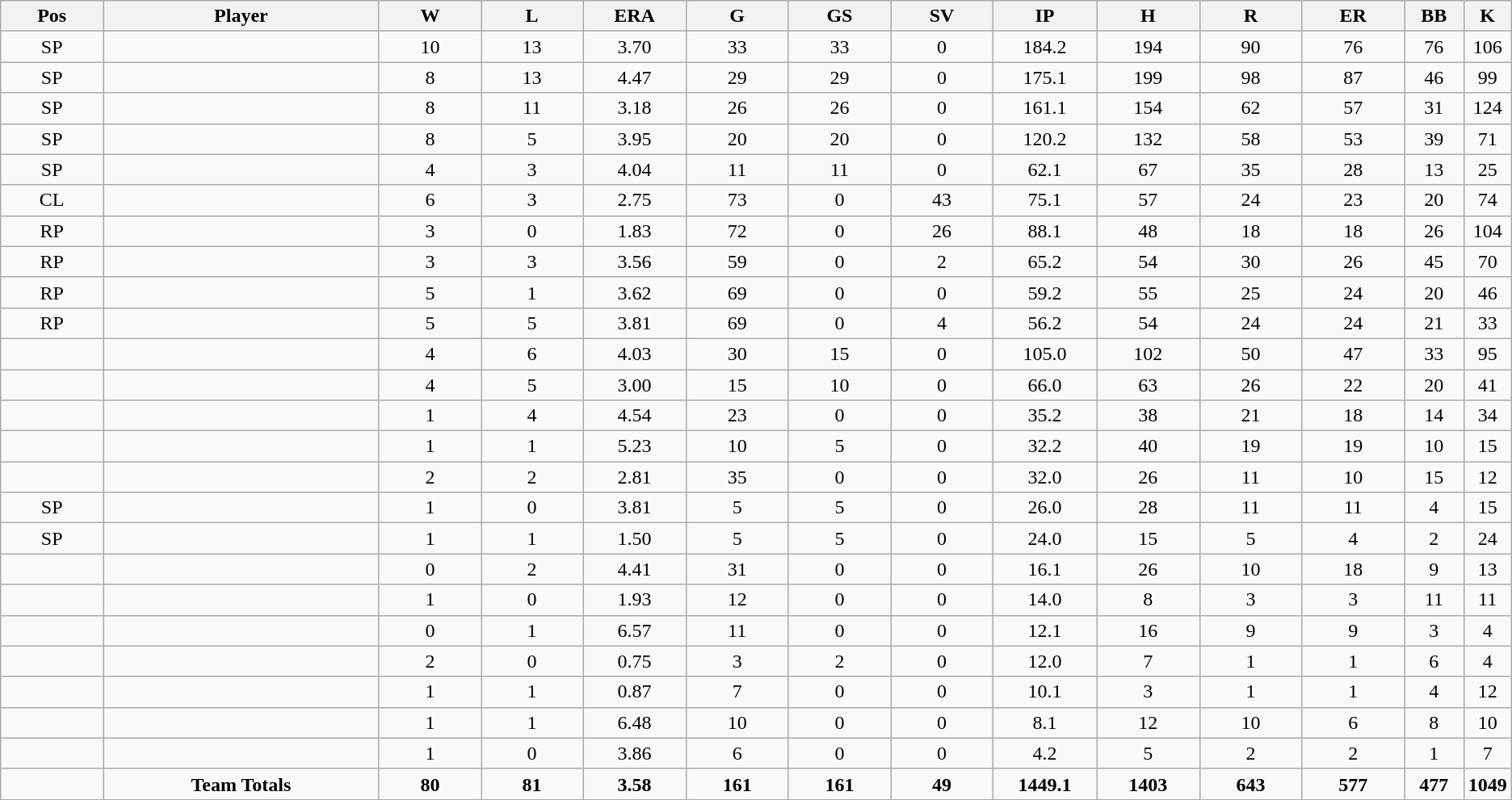<table class="wikitable sortable">
<tr>
<th bgcolor="#DDDDFF" width="7%">Pos</th>
<th bgcolor="#DDDDFF" width="19%">Player</th>
<th bgcolor="#DDDDFF" width="7%">W</th>
<th bgcolor="#DDDDFF" width="7%">L</th>
<th bgcolor="#DDDDFF" width="7%">ERA</th>
<th bgcolor="#DDDDFF" width="7%">G</th>
<th bgcolor="#DDDDFF" width="7%">GS</th>
<th bgcolor="#DDDDFF" width="7%">SV</th>
<th bgcolor="#DDDDFF" width="7%">IP</th>
<th bgcolor="#DDDDFF" width="7%">H</th>
<th bgcolor="#DDDDFF" width="7%">R</th>
<th bgcolor="#DDDDFF" width="7%">ER</th>
<th bgcolor="#DDDDFF" width="7%">BB</th>
<th bgcolor="#DDDDFF" width="7%">K</th>
</tr>
<tr align="center">
<td>SP</td>
<td></td>
<td>10</td>
<td>13</td>
<td>3.70</td>
<td>33</td>
<td>33</td>
<td>0</td>
<td>184.2</td>
<td>194</td>
<td>90</td>
<td>76</td>
<td>76</td>
<td>106</td>
</tr>
<tr align="center">
<td>SP</td>
<td></td>
<td>8</td>
<td>13</td>
<td>4.47</td>
<td>29</td>
<td>29</td>
<td>0</td>
<td>175.1</td>
<td>199</td>
<td>98</td>
<td>87</td>
<td>46</td>
<td>99</td>
</tr>
<tr align="center">
<td>SP</td>
<td></td>
<td>8</td>
<td>11</td>
<td>3.18</td>
<td>26</td>
<td>26</td>
<td>0</td>
<td>161.1</td>
<td>154</td>
<td>62</td>
<td>57</td>
<td>31</td>
<td>124</td>
</tr>
<tr align="center">
<td>SP</td>
<td></td>
<td>8</td>
<td>5</td>
<td>3.95</td>
<td>20</td>
<td>20</td>
<td>0</td>
<td>120.2</td>
<td>132</td>
<td>58</td>
<td>53</td>
<td>39</td>
<td>71</td>
</tr>
<tr align="center">
<td>SP</td>
<td></td>
<td>4</td>
<td>3</td>
<td>4.04</td>
<td>11</td>
<td>11</td>
<td>0</td>
<td>62.1</td>
<td>67</td>
<td>35</td>
<td>28</td>
<td>13</td>
<td>25</td>
</tr>
<tr align="center">
<td>CL</td>
<td></td>
<td>6</td>
<td>3</td>
<td>2.75</td>
<td>73</td>
<td>0</td>
<td>43</td>
<td>75.1</td>
<td>57</td>
<td>24</td>
<td>23</td>
<td>20</td>
<td>74</td>
</tr>
<tr align="center">
<td>RP</td>
<td></td>
<td>3</td>
<td>0</td>
<td>1.83</td>
<td>72</td>
<td>0</td>
<td>26</td>
<td>88.1</td>
<td>48</td>
<td>18</td>
<td>18</td>
<td>26</td>
<td>104</td>
</tr>
<tr align="center">
<td>RP</td>
<td></td>
<td>3</td>
<td>3</td>
<td>3.56</td>
<td>59</td>
<td>0</td>
<td>2</td>
<td>65.2</td>
<td>54</td>
<td>30</td>
<td>26</td>
<td>45</td>
<td>70</td>
</tr>
<tr align="center">
<td>RP</td>
<td></td>
<td>5</td>
<td>1</td>
<td>3.62</td>
<td>69</td>
<td>0</td>
<td>0</td>
<td>59.2</td>
<td>55</td>
<td>25</td>
<td>24</td>
<td>20</td>
<td>46</td>
</tr>
<tr align="center">
<td>RP</td>
<td></td>
<td>5</td>
<td>5</td>
<td>3.81</td>
<td>69</td>
<td>0</td>
<td>4</td>
<td>56.2</td>
<td>54</td>
<td>24</td>
<td>24</td>
<td>21</td>
<td>33</td>
</tr>
<tr align="center">
<td></td>
<td></td>
<td>4</td>
<td>6</td>
<td>4.03</td>
<td>30</td>
<td>15</td>
<td>0</td>
<td>105.0</td>
<td>102</td>
<td>50</td>
<td>47</td>
<td>33</td>
<td>95</td>
</tr>
<tr align="center">
<td></td>
<td></td>
<td>4</td>
<td>5</td>
<td>3.00</td>
<td>15</td>
<td>10</td>
<td>0</td>
<td>66.0</td>
<td>63</td>
<td>26</td>
<td>22</td>
<td>20</td>
<td>41</td>
</tr>
<tr align="center">
<td></td>
<td></td>
<td>1</td>
<td>4</td>
<td>4.54</td>
<td>23</td>
<td>0</td>
<td>0</td>
<td>35.2</td>
<td>38</td>
<td>21</td>
<td>18</td>
<td>14</td>
<td>34</td>
</tr>
<tr align="center">
<td></td>
<td></td>
<td>1</td>
<td>1</td>
<td>5.23</td>
<td>10</td>
<td>5</td>
<td>0</td>
<td>32.2</td>
<td>40</td>
<td>19</td>
<td>19</td>
<td>10</td>
<td>15</td>
</tr>
<tr align="center">
<td></td>
<td></td>
<td>2</td>
<td>2</td>
<td>2.81</td>
<td>35</td>
<td>0</td>
<td>0</td>
<td>32.0</td>
<td>26</td>
<td>11</td>
<td>10</td>
<td>15</td>
<td>12</td>
</tr>
<tr align="center">
<td>SP</td>
<td></td>
<td>1</td>
<td>0</td>
<td>3.81</td>
<td>5</td>
<td>5</td>
<td>0</td>
<td>26.0</td>
<td>28</td>
<td>11</td>
<td>11</td>
<td>4</td>
<td>15</td>
</tr>
<tr align="center">
<td>SP</td>
<td></td>
<td>1</td>
<td>1</td>
<td>1.50</td>
<td>5</td>
<td>5</td>
<td>0</td>
<td>24.0</td>
<td>15</td>
<td>5</td>
<td>4</td>
<td>2</td>
<td>24</td>
</tr>
<tr align="center">
<td></td>
<td></td>
<td>0</td>
<td>2</td>
<td>4.41</td>
<td>31</td>
<td>0</td>
<td>0</td>
<td>16.1</td>
<td>26</td>
<td>10</td>
<td>18</td>
<td>9</td>
<td>13</td>
</tr>
<tr align="center">
<td></td>
<td></td>
<td>1</td>
<td>0</td>
<td>1.93</td>
<td>12</td>
<td>0</td>
<td>0</td>
<td>14.0</td>
<td>8</td>
<td>3</td>
<td>3</td>
<td>11</td>
<td>11</td>
</tr>
<tr align="center">
<td></td>
<td></td>
<td>0</td>
<td>1</td>
<td>6.57</td>
<td>11</td>
<td>0</td>
<td>0</td>
<td>12.1</td>
<td>16</td>
<td>9</td>
<td>9</td>
<td>3</td>
<td>4</td>
</tr>
<tr align="center">
<td></td>
<td></td>
<td>2</td>
<td>0</td>
<td>0.75</td>
<td>3</td>
<td>2</td>
<td>0</td>
<td>12.0</td>
<td>7</td>
<td>1</td>
<td>1</td>
<td>6</td>
<td>4</td>
</tr>
<tr align="center">
<td></td>
<td></td>
<td>1</td>
<td>1</td>
<td>0.87</td>
<td>7</td>
<td>0</td>
<td>0</td>
<td>10.1</td>
<td>3</td>
<td>1</td>
<td>1</td>
<td>4</td>
<td>12</td>
</tr>
<tr align="center">
<td></td>
<td></td>
<td>1</td>
<td>1</td>
<td>6.48</td>
<td>10</td>
<td>0</td>
<td>0</td>
<td>8.1</td>
<td>12</td>
<td>10</td>
<td>6</td>
<td>8</td>
<td>10</td>
</tr>
<tr align="center">
<td></td>
<td></td>
<td>1</td>
<td>0</td>
<td>3.86</td>
<td>6</td>
<td>0</td>
<td>0</td>
<td>4.2</td>
<td>5</td>
<td>2</td>
<td>2</td>
<td>1</td>
<td>7</td>
</tr>
<tr align="center" class="unsortable">
<td></td>
<td><strong>Team Totals</strong></td>
<td><strong>80</strong></td>
<td><strong>81</strong></td>
<td><strong>3.58</strong></td>
<td><strong>161</strong></td>
<td><strong>161</strong></td>
<td><strong>49</strong></td>
<td><strong>1449.1</strong></td>
<td><strong>1403</strong></td>
<td><strong>643</strong></td>
<td><strong>577</strong></td>
<td><strong>477</strong></td>
<td><strong>1049</strong></td>
</tr>
</table>
